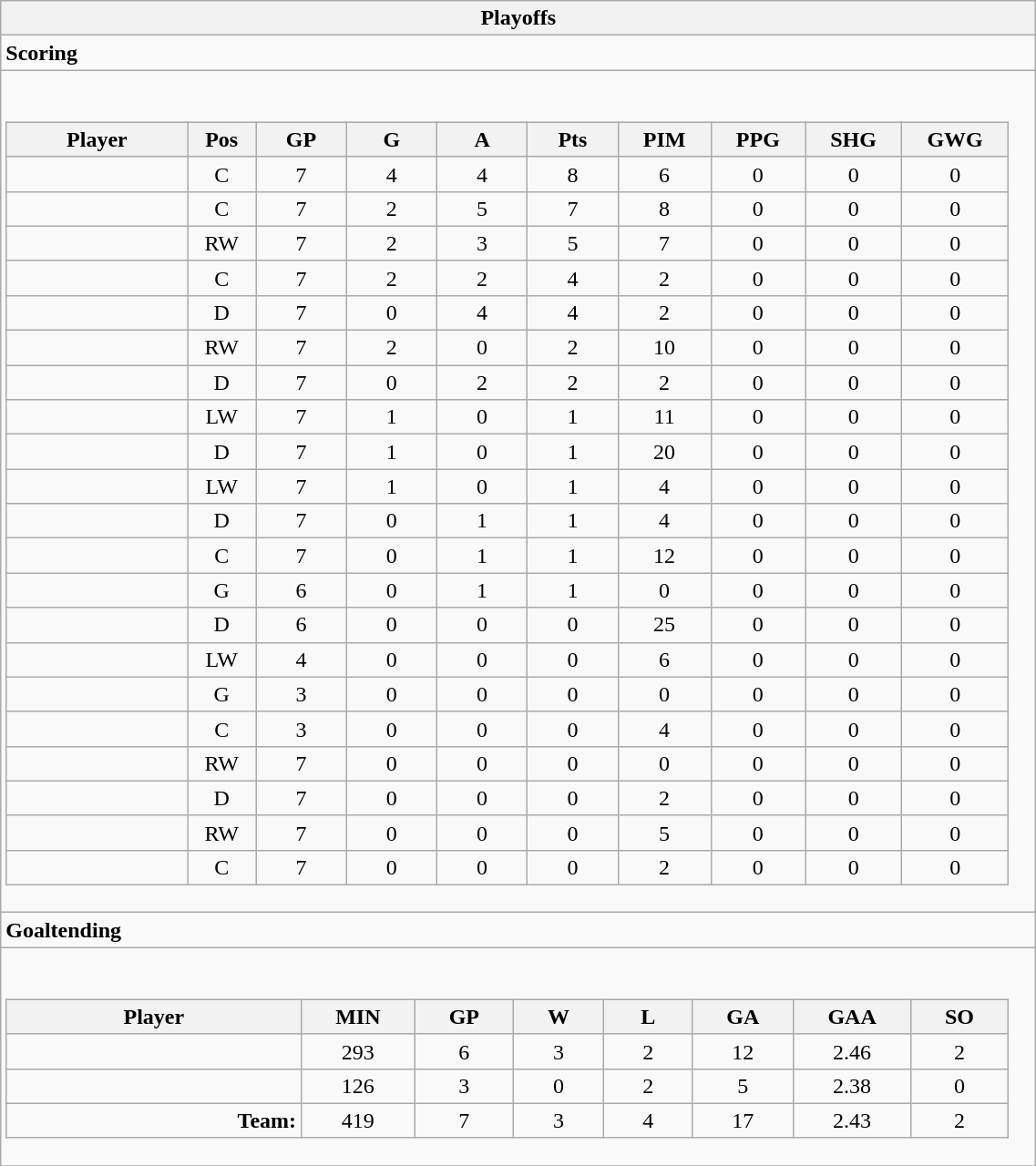<table class="wikitable collapsible " width="60%" border="1">
<tr>
<th>Playoffs</th>
</tr>
<tr>
<td class="tocccolors"><strong>Scoring</strong></td>
</tr>
<tr>
<td><br><table class="wikitable sortable">
<tr ALIGN="center">
<th bgcolor="#DDDDFF" width="10%">Player</th>
<th bgcolor="#DDDDFF" width="3%" title="Position">Pos</th>
<th bgcolor="#DDDDFF" width="5%" title="Games played">GP</th>
<th bgcolor="#DDDDFF" width="5%" title="Goals">G</th>
<th bgcolor="#DDDDFF" width="5%" title="Assists">A</th>
<th bgcolor="#DDDDFF" width="5%" title="Points">Pts</th>
<th bgcolor="#DDDDFF" width="5%" title="Penalties in Minutes">PIM</th>
<th bgcolor="#DDDDFF" width="5%" title="Power play goals">PPG</th>
<th bgcolor="#DDDDFF" width="5%" title="Short-handed goals">SHG</th>
<th bgcolor="#DDDDFF" width="5%" title="Game-winning goals">GWG</th>
</tr>
<tr align="center">
<td align="right"></td>
<td>C</td>
<td>7</td>
<td>4</td>
<td>4</td>
<td>8</td>
<td>6</td>
<td>0</td>
<td>0</td>
<td>0</td>
</tr>
<tr align="center">
<td align="right"></td>
<td>C</td>
<td>7</td>
<td>2</td>
<td>5</td>
<td>7</td>
<td>8</td>
<td>0</td>
<td>0</td>
<td>0</td>
</tr>
<tr align="center">
<td align="right"></td>
<td>RW</td>
<td>7</td>
<td>2</td>
<td>3</td>
<td>5</td>
<td>7</td>
<td>0</td>
<td>0</td>
<td>0</td>
</tr>
<tr align="center">
<td align="right"></td>
<td>C</td>
<td>7</td>
<td>2</td>
<td>2</td>
<td>4</td>
<td>2</td>
<td>0</td>
<td>0</td>
<td>0</td>
</tr>
<tr align="center">
<td align="right"></td>
<td>D</td>
<td>7</td>
<td>0</td>
<td>4</td>
<td>4</td>
<td>2</td>
<td>0</td>
<td>0</td>
<td>0</td>
</tr>
<tr align="center">
<td align="right"></td>
<td>RW</td>
<td>7</td>
<td>2</td>
<td>0</td>
<td>2</td>
<td>10</td>
<td>0</td>
<td>0</td>
<td>0</td>
</tr>
<tr align="center">
<td align="right"></td>
<td>D</td>
<td>7</td>
<td>0</td>
<td>2</td>
<td>2</td>
<td>2</td>
<td>0</td>
<td>0</td>
<td>0</td>
</tr>
<tr align="center">
<td align="right"></td>
<td>LW</td>
<td>7</td>
<td>1</td>
<td>0</td>
<td>1</td>
<td>11</td>
<td>0</td>
<td>0</td>
<td>0</td>
</tr>
<tr align="center">
<td align="right"></td>
<td>D</td>
<td>7</td>
<td>1</td>
<td>0</td>
<td>1</td>
<td>20</td>
<td>0</td>
<td>0</td>
<td>0</td>
</tr>
<tr align="center">
<td align="right"></td>
<td>LW</td>
<td>7</td>
<td>1</td>
<td>0</td>
<td>1</td>
<td>4</td>
<td>0</td>
<td>0</td>
<td>0</td>
</tr>
<tr align="center">
<td align="right"></td>
<td>D</td>
<td>7</td>
<td>0</td>
<td>1</td>
<td>1</td>
<td>4</td>
<td>0</td>
<td>0</td>
<td>0</td>
</tr>
<tr align="center">
<td align="right"></td>
<td>C</td>
<td>7</td>
<td>0</td>
<td>1</td>
<td>1</td>
<td>12</td>
<td>0</td>
<td>0</td>
<td>0</td>
</tr>
<tr align="center">
<td align="right"></td>
<td>G</td>
<td>6</td>
<td>0</td>
<td>1</td>
<td>1</td>
<td>0</td>
<td>0</td>
<td>0</td>
<td>0</td>
</tr>
<tr align="center">
<td align="right"></td>
<td>D</td>
<td>6</td>
<td>0</td>
<td>0</td>
<td>0</td>
<td>25</td>
<td>0</td>
<td>0</td>
<td>0</td>
</tr>
<tr align="center">
<td align="right"></td>
<td>LW</td>
<td>4</td>
<td>0</td>
<td>0</td>
<td>0</td>
<td>6</td>
<td>0</td>
<td>0</td>
<td>0</td>
</tr>
<tr align="center">
<td align="right"></td>
<td>G</td>
<td>3</td>
<td>0</td>
<td>0</td>
<td>0</td>
<td>0</td>
<td>0</td>
<td>0</td>
<td>0</td>
</tr>
<tr align="center">
<td align="right"></td>
<td>C</td>
<td>3</td>
<td>0</td>
<td>0</td>
<td>0</td>
<td>4</td>
<td>0</td>
<td>0</td>
<td>0</td>
</tr>
<tr align="center">
<td align="right"></td>
<td>RW</td>
<td>7</td>
<td>0</td>
<td>0</td>
<td>0</td>
<td>0</td>
<td>0</td>
<td>0</td>
<td>0</td>
</tr>
<tr align="center">
<td align="right"></td>
<td>D</td>
<td>7</td>
<td>0</td>
<td>0</td>
<td>0</td>
<td>2</td>
<td>0</td>
<td>0</td>
<td>0</td>
</tr>
<tr align="center">
<td align="right"></td>
<td>RW</td>
<td>7</td>
<td>0</td>
<td>0</td>
<td>0</td>
<td>5</td>
<td>0</td>
<td>0</td>
<td>0</td>
</tr>
<tr align="center">
<td align="right"></td>
<td>C</td>
<td>7</td>
<td>0</td>
<td>0</td>
<td>0</td>
<td>2</td>
<td>0</td>
<td>0</td>
<td>0</td>
</tr>
</table>
</td>
</tr>
<tr>
<td class="toccolors"><strong>Goaltending</strong></td>
</tr>
<tr>
<td><br><table class="wikitable sortable">
<tr>
<th bgcolor="#DDDDFF" width="10%">Player</th>
<th width="3%" bgcolor="#DDDDFF" title="Minutes played">MIN</th>
<th width="3%" bgcolor="#DDDDFF" title="Games played in">GP</th>
<th width="3%" bgcolor="#DDDDFF" title="Wins">W</th>
<th width="3%" bgcolor="#DDDDFF"title="Losses">L</th>
<th width="3%" bgcolor="#DDDDFF" title="Goals against">GA</th>
<th width="3%" bgcolor="#DDDDFF" title="Goals against average">GAA</th>
<th width="3%" bgcolor="#DDDDFF" title="Shut-outs">SO</th>
</tr>
<tr align="center">
<td align="right"></td>
<td>293</td>
<td>6</td>
<td>3</td>
<td>2</td>
<td>12</td>
<td>2.46</td>
<td>2</td>
</tr>
<tr align="center">
<td align="right"></td>
<td>126</td>
<td>3</td>
<td>0</td>
<td>2</td>
<td>5</td>
<td>2.38</td>
<td>0</td>
</tr>
<tr align="center">
<td align="right"><strong>Team:</strong></td>
<td>419</td>
<td>7</td>
<td>3</td>
<td>4</td>
<td>17</td>
<td>2.43</td>
<td>2</td>
</tr>
</table>
</td>
</tr>
<tr>
</tr>
</table>
